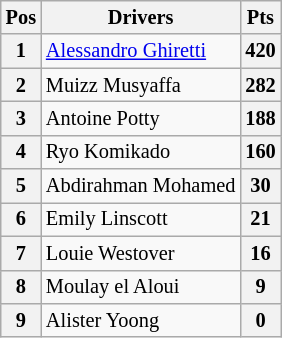<table class="wikitable" style="font-size:85%">
<tr>
<th>Pos</th>
<th>Drivers</th>
<th>Pts</th>
</tr>
<tr>
<th>1</th>
<td> <a href='#'>Alessandro Ghiretti</a></td>
<th>420</th>
</tr>
<tr>
<th>2</th>
<td> Muizz Musyaffa</td>
<th>282</th>
</tr>
<tr>
<th>3</th>
<td> Antoine Potty</td>
<th>188</th>
</tr>
<tr>
<th>4</th>
<td> Ryo Komikado</td>
<th>160</th>
</tr>
<tr>
<th>5</th>
<td> Abdirahman Mohamed</td>
<th>30</th>
</tr>
<tr>
<th>6</th>
<td> Emily Linscott</td>
<th>21</th>
</tr>
<tr>
<th>7</th>
<td> Louie Westover</td>
<th>16</th>
</tr>
<tr>
<th>8</th>
<td> Moulay el Aloui</td>
<th>9</th>
</tr>
<tr>
<th>9</th>
<td> Alister Yoong</td>
<th>0</th>
</tr>
</table>
